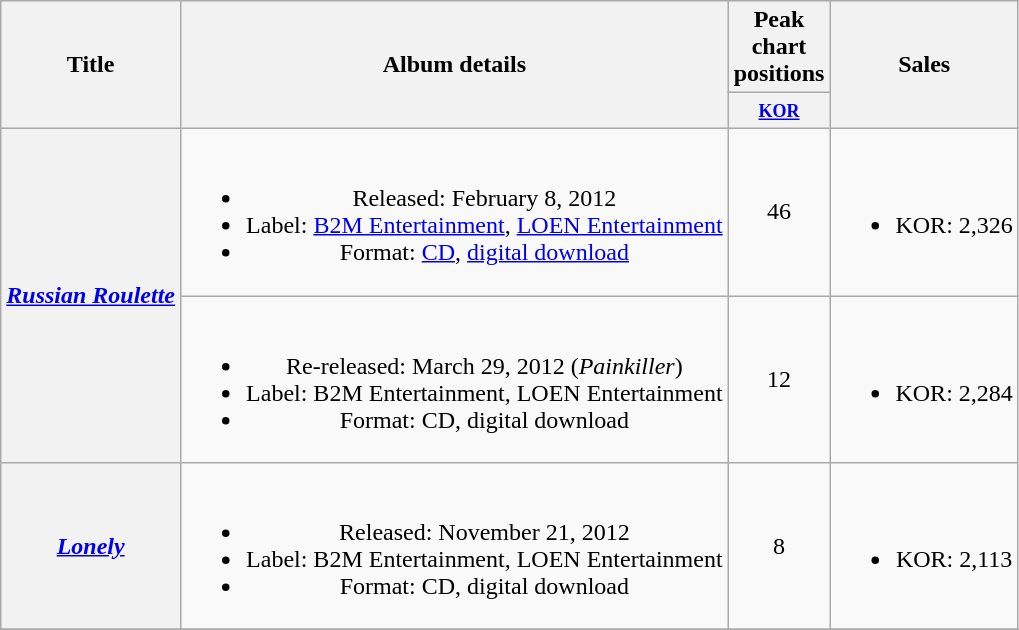<table class="wikitable plainrowheaders" style="text-align:center;">
<tr>
<th scope="col" rowspan="2">Title</th>
<th scope="col" rowspan="2">Album details</th>
<th scope="col" colspan="1">Peak chart<br>positions</th>
<th scope="col" rowspan="2">Sales</th>
</tr>
<tr>
<th scope="col" style="width:3.5em;font-size:90%;"><small><a href='#'>KOR</a></small><br></th>
</tr>
<tr>
<th scope="row" rowspan="2"><em><a href='#'>Russian Roulette</a></em></th>
<td><br><ul><li>Released: February 8, 2012</li><li>Label: <a href='#'>B2M Entertainment</a>, <a href='#'>LOEN Entertainment</a></li><li>Format: <a href='#'>CD</a>, <a href='#'>digital download</a></li></ul></td>
<td>46</td>
<td><br><ul><li>KOR: 2,326</li></ul></td>
</tr>
<tr>
<td><br><ul><li>Re-released: March 29, 2012 (<em>Painkiller</em>)</li><li>Label: B2M Entertainment, LOEN Entertainment</li><li>Format: CD, digital download</li></ul></td>
<td>12</td>
<td><br><ul><li>KOR: 2,284</li></ul></td>
</tr>
<tr>
<th scope="row"><em><a href='#'>Lonely</a></em></th>
<td><br><ul><li>Released: November 21, 2012</li><li>Label: B2M Entertainment, LOEN Entertainment</li><li>Format: CD, digital download</li></ul></td>
<td>8</td>
<td><br><ul><li>KOR: 2,113</li></ul></td>
</tr>
<tr>
</tr>
</table>
